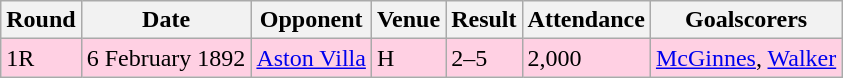<table class="wikitable">
<tr>
<th>Round</th>
<th>Date</th>
<th>Opponent</th>
<th>Venue</th>
<th>Result</th>
<th>Attendance</th>
<th>Goalscorers</th>
</tr>
<tr style="background-color: #ffd0e3;">
<td>1R</td>
<td>6 February 1892</td>
<td><a href='#'>Aston Villa</a></td>
<td>H</td>
<td>2–5</td>
<td>2,000</td>
<td><a href='#'>McGinnes</a>, <a href='#'>Walker</a></td>
</tr>
</table>
